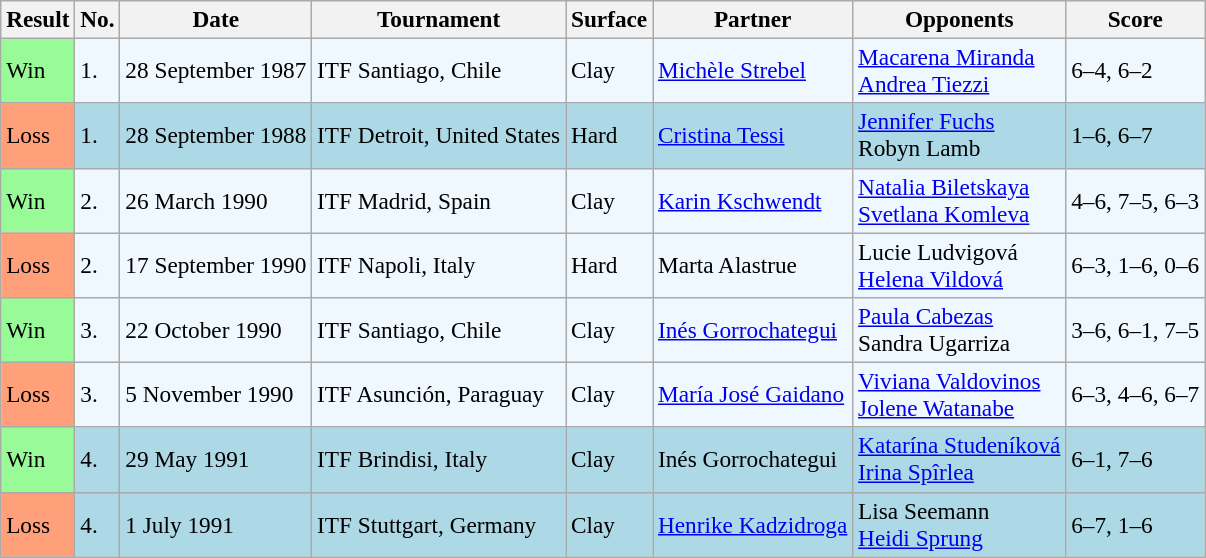<table class="sortable wikitable" style="font-size:97%;">
<tr>
<th>Result</th>
<th>No.</th>
<th>Date</th>
<th>Tournament</th>
<th>Surface</th>
<th>Partner</th>
<th>Opponents</th>
<th class="unsortable">Score</th>
</tr>
<tr style="background:#f0f8ff;">
<td style="background:#98fb98;">Win</td>
<td>1.</td>
<td>28 September 1987</td>
<td>ITF Santiago, Chile</td>
<td>Clay</td>
<td> <a href='#'>Michèle Strebel</a></td>
<td> <a href='#'>Macarena Miranda</a> <br>  <a href='#'>Andrea Tiezzi</a></td>
<td>6–4, 6–2</td>
</tr>
<tr style="background:lightblue;">
<td style="background:#ffa07a;">Loss</td>
<td>1.</td>
<td>28 September 1988</td>
<td>ITF Detroit, United States</td>
<td>Hard</td>
<td> <a href='#'>Cristina Tessi</a></td>
<td> <a href='#'>Jennifer Fuchs</a> <br>  Robyn Lamb</td>
<td>1–6, 6–7</td>
</tr>
<tr style="background:#f0f8ff;">
<td style="background:#98fb98;">Win</td>
<td>2.</td>
<td>26 March 1990</td>
<td>ITF Madrid, Spain</td>
<td>Clay</td>
<td> <a href='#'>Karin Kschwendt</a></td>
<td> <a href='#'>Natalia Biletskaya</a> <br>  <a href='#'>Svetlana Komleva</a></td>
<td>4–6, 7–5, 6–3</td>
</tr>
<tr style="background:#f0f8ff;">
<td style="background:#ffa07a;">Loss</td>
<td>2.</td>
<td>17 September 1990</td>
<td>ITF Napoli, Italy</td>
<td>Hard</td>
<td> Marta Alastrue</td>
<td> Lucie Ludvigová <br>  <a href='#'>Helena Vildová</a></td>
<td>6–3, 1–6, 0–6</td>
</tr>
<tr style="background:#f0f8ff;">
<td style="background:#98fb98;">Win</td>
<td>3.</td>
<td>22 October 1990</td>
<td>ITF Santiago, Chile</td>
<td>Clay</td>
<td> <a href='#'>Inés Gorrochategui</a></td>
<td> <a href='#'>Paula Cabezas</a> <br>  Sandra Ugarriza</td>
<td>3–6, 6–1, 7–5</td>
</tr>
<tr style="background:#f0f8ff;">
<td style="background:#ffa07a;">Loss</td>
<td>3.</td>
<td>5 November 1990</td>
<td>ITF Asunción, Paraguay</td>
<td>Clay</td>
<td> <a href='#'>María José Gaidano</a></td>
<td> <a href='#'>Viviana Valdovinos</a> <br>  <a href='#'>Jolene Watanabe</a></td>
<td>6–3, 4–6, 6–7</td>
</tr>
<tr style="background:lightblue;">
<td style="background:#98fb98;">Win</td>
<td>4.</td>
<td>29 May 1991</td>
<td>ITF Brindisi, Italy</td>
<td>Clay</td>
<td> Inés Gorrochategui</td>
<td> <a href='#'>Katarína Studeníková</a> <br>  <a href='#'>Irina Spîrlea</a></td>
<td>6–1, 7–6</td>
</tr>
<tr style="background:lightblue;">
<td style="background:#ffa07a;">Loss</td>
<td>4.</td>
<td>1 July 1991</td>
<td>ITF Stuttgart, Germany</td>
<td>Clay</td>
<td> <a href='#'>Henrike Kadzidroga</a></td>
<td> Lisa Seemann <br>  <a href='#'>Heidi Sprung</a></td>
<td>6–7, 1–6</td>
</tr>
</table>
